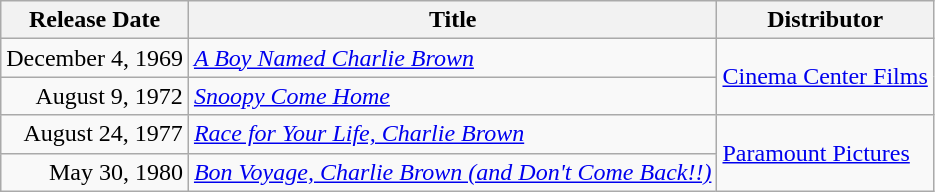<table class="wikitable sortable">
<tr>
<th>Release Date</th>
<th>Title</th>
<th>Distributor</th>
</tr>
<tr>
<td align="right">December 4, 1969</td>
<td><em><a href='#'>A Boy Named Charlie Brown</a></em></td>
<td rowspan="2"><a href='#'>Cinema Center Films</a></td>
</tr>
<tr>
<td align="right">August 9, 1972</td>
<td><em><a href='#'>Snoopy Come Home</a></em></td>
</tr>
<tr>
<td align="right">August 24, 1977</td>
<td><em><a href='#'>Race for Your Life, Charlie Brown</a></em></td>
<td rowspan="2"><a href='#'>Paramount Pictures</a></td>
</tr>
<tr>
<td align="right">May 30, 1980</td>
<td><em><a href='#'>Bon Voyage, Charlie Brown (and Don't Come Back!!)</a></em></td>
</tr>
</table>
